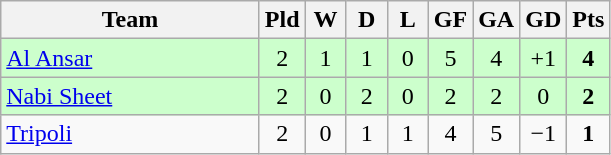<table class="wikitable" style="text-align: center;">
<tr>
<th width=165>Team</th>
<th width=20>Pld</th>
<th width=20>W</th>
<th width=20>D</th>
<th width=20>L</th>
<th width=20>GF</th>
<th width=20>GA</th>
<th width=20>GD</th>
<th width=20>Pts</th>
</tr>
<tr bgcolor = ccffcc>
<td style="text-align:left;"> <a href='#'>Al Ansar</a></td>
<td>2</td>
<td>1</td>
<td>1</td>
<td>0</td>
<td>5</td>
<td>4</td>
<td>+1</td>
<td><strong>4</strong></td>
</tr>
<tr bgcolor = ccffcc>
<td style="text-align:left;"> <a href='#'>Nabi Sheet</a></td>
<td>2</td>
<td>0</td>
<td>2</td>
<td>0</td>
<td>2</td>
<td>2</td>
<td>0</td>
<td><strong>2</strong></td>
</tr>
<tr>
<td style="text-align:left;"> <a href='#'>Tripoli</a></td>
<td>2</td>
<td>0</td>
<td>1</td>
<td>1</td>
<td>4</td>
<td>5</td>
<td>−1</td>
<td><strong>1</strong></td>
</tr>
</table>
